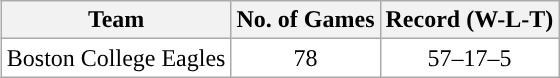<table class="wikitable"  style="margin:auto; margin-left:15px; text-align:center; background:#fff;">
<tr>
<th style="text-align:center; ">Team</th>
<th style="text-align:center; ">No. of Games</th>
<th style="text-align:center; ">Record (W-L-T)</th>
</tr>
<tr>
<td>Boston College Eagles</td>
<td>78</td>
<td>57–17–5</td>
</tr>
</table>
